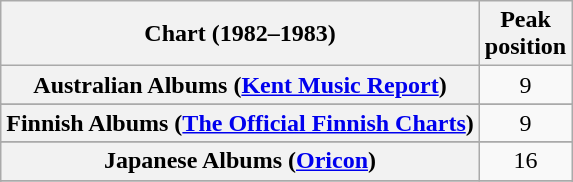<table class="wikitable sortable plainrowheaders" style="text-align:center">
<tr>
<th scope="col">Chart (1982–1983)</th>
<th scope="col">Peak<br>position</th>
</tr>
<tr>
<th scope="row">Australian Albums (<a href='#'>Kent Music Report</a>)</th>
<td>9</td>
</tr>
<tr>
</tr>
<tr>
<th scope="row">Finnish Albums (<a href='#'>The Official Finnish Charts</a>)</th>
<td>9</td>
</tr>
<tr>
</tr>
<tr>
<th scope="row">Japanese Albums (<a href='#'>Oricon</a>)</th>
<td>16</td>
</tr>
<tr>
</tr>
<tr>
</tr>
<tr>
</tr>
<tr>
</tr>
</table>
